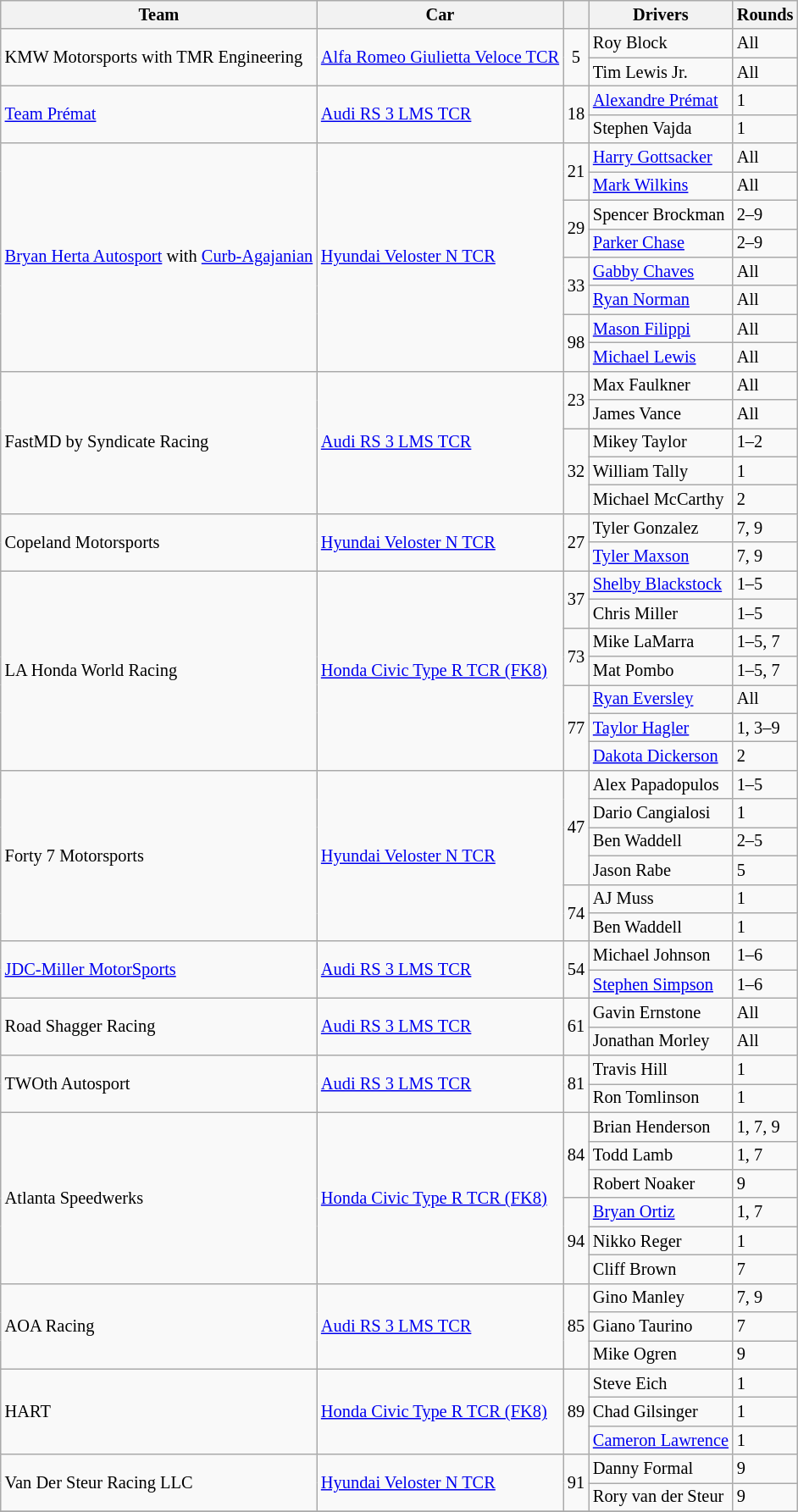<table class="wikitable" style="font-size: 85%">
<tr>
<th>Team</th>
<th>Car</th>
<th></th>
<th>Drivers</th>
<th>Rounds</th>
</tr>
<tr>
<td rowspan=2> KMW Motorsports with TMR Engineering</td>
<td rowspan=2><a href='#'>Alfa Romeo Giulietta Veloce TCR</a></td>
<td rowspan=2 align="center">5</td>
<td> Roy Block</td>
<td>All</td>
</tr>
<tr>
<td> Tim Lewis Jr.</td>
<td>All</td>
</tr>
<tr>
<td rowspan=2> <a href='#'>Team Prémat</a></td>
<td rowspan=2><a href='#'>Audi RS 3 LMS TCR</a></td>
<td rowspan=2 align="center">18</td>
<td> <a href='#'>Alexandre Prémat</a></td>
<td>1</td>
</tr>
<tr>
<td> Stephen Vajda</td>
<td>1</td>
</tr>
<tr>
<td rowspan=8> <a href='#'>Bryan Herta Autosport</a> with <a href='#'>Curb-Agajanian</a></td>
<td rowspan=8><a href='#'>Hyundai Veloster N TCR</a></td>
<td rowspan=2 align="center">21</td>
<td> <a href='#'>Harry Gottsacker</a></td>
<td>All</td>
</tr>
<tr>
<td> <a href='#'>Mark Wilkins</a></td>
<td>All</td>
</tr>
<tr>
<td rowspan=2 align="center">29</td>
<td> Spencer Brockman</td>
<td>2–9</td>
</tr>
<tr>
<td> <a href='#'>Parker Chase</a></td>
<td>2–9</td>
</tr>
<tr>
<td rowspan=2 align="center">33</td>
<td> <a href='#'>Gabby Chaves</a></td>
<td>All</td>
</tr>
<tr>
<td> <a href='#'>Ryan Norman</a></td>
<td>All</td>
</tr>
<tr>
<td rowspan=2 align="center">98</td>
<td> <a href='#'>Mason Filippi</a></td>
<td>All</td>
</tr>
<tr>
<td> <a href='#'>Michael Lewis</a></td>
<td>All</td>
</tr>
<tr>
<td rowspan=5> FastMD by Syndicate Racing</td>
<td rowspan=5><a href='#'>Audi RS 3 LMS TCR</a></td>
<td rowspan=2 align="center">23</td>
<td> Max Faulkner</td>
<td>All</td>
</tr>
<tr>
<td> James Vance</td>
<td>All</td>
</tr>
<tr>
<td rowspan=3 align="center">32</td>
<td> Mikey Taylor</td>
<td>1–2</td>
</tr>
<tr>
<td> William Tally</td>
<td>1</td>
</tr>
<tr>
<td> Michael McCarthy</td>
<td>2</td>
</tr>
<tr>
<td rowspan=2> Copeland Motorsports</td>
<td rowspan=2><a href='#'>Hyundai Veloster N TCR</a></td>
<td rowspan=2 align="center">27</td>
<td> Tyler Gonzalez</td>
<td>7, 9</td>
</tr>
<tr>
<td> <a href='#'>Tyler Maxson</a></td>
<td>7, 9</td>
</tr>
<tr>
<td rowspan=7> LA Honda World Racing</td>
<td rowspan=7><a href='#'>Honda Civic Type R TCR (FK8)</a></td>
<td rowspan=2 align="center">37</td>
<td> <a href='#'>Shelby Blackstock</a></td>
<td>1–5</td>
</tr>
<tr>
<td> Chris Miller</td>
<td>1–5</td>
</tr>
<tr>
<td rowspan=2 align="center">73</td>
<td> Mike LaMarra</td>
<td>1–5, 7</td>
</tr>
<tr>
<td> Mat Pombo</td>
<td>1–5, 7</td>
</tr>
<tr>
<td rowspan=3 align="center">77</td>
<td> <a href='#'>Ryan Eversley</a></td>
<td>All</td>
</tr>
<tr>
<td> <a href='#'>Taylor Hagler</a></td>
<td>1, 3–9</td>
</tr>
<tr>
<td> <a href='#'>Dakota Dickerson</a></td>
<td>2</td>
</tr>
<tr>
<td rowspan=6> Forty 7 Motorsports</td>
<td rowspan=6><a href='#'>Hyundai Veloster N TCR</a></td>
<td rowspan=4 align="center">47</td>
<td> Alex Papadopulos </td>
<td>1–5</td>
</tr>
<tr>
<td> Dario Cangialosi</td>
<td>1</td>
</tr>
<tr>
<td> Ben Waddell</td>
<td>2–5</td>
</tr>
<tr>
<td> Jason Rabe</td>
<td>5</td>
</tr>
<tr>
<td rowspan=2 align="center">74</td>
<td> AJ Muss</td>
<td>1</td>
</tr>
<tr>
<td> Ben Waddell</td>
<td>1</td>
</tr>
<tr>
<td rowspan=2> <a href='#'>JDC-Miller MotorSports</a></td>
<td rowspan=2><a href='#'>Audi RS 3 LMS TCR</a></td>
<td rowspan=2 align="center">54</td>
<td> Michael Johnson</td>
<td>1–6</td>
</tr>
<tr>
<td> <a href='#'>Stephen Simpson</a></td>
<td>1–6</td>
</tr>
<tr>
<td rowspan=2> Road Shagger Racing</td>
<td rowspan=2><a href='#'>Audi RS 3 LMS TCR</a></td>
<td rowspan=2 align="center">61</td>
<td> Gavin Ernstone</td>
<td>All</td>
</tr>
<tr>
<td> Jonathan Morley</td>
<td>All</td>
</tr>
<tr>
<td rowspan=2> TWOth Autosport</td>
<td rowspan=2><a href='#'>Audi RS 3 LMS TCR</a></td>
<td rowspan=2 align="center">81</td>
<td> Travis Hill</td>
<td>1</td>
</tr>
<tr>
<td> Ron Tomlinson</td>
<td>1</td>
</tr>
<tr>
<td rowspan=6> Atlanta Speedwerks</td>
<td rowspan=6><a href='#'>Honda Civic Type R TCR (FK8)</a></td>
<td rowspan=3 align="center">84</td>
<td> Brian Henderson</td>
<td>1, 7, 9</td>
</tr>
<tr>
<td> Todd Lamb</td>
<td>1, 7</td>
</tr>
<tr>
<td> Robert Noaker</td>
<td>9</td>
</tr>
<tr>
<td rowspan=3 align="center">94</td>
<td> <a href='#'>Bryan Ortiz</a></td>
<td>1, 7</td>
</tr>
<tr>
<td> Nikko Reger</td>
<td>1</td>
</tr>
<tr>
<td> Cliff Brown</td>
<td>7</td>
</tr>
<tr>
<td rowspan="3"> AOA Racing</td>
<td rowspan="3"><a href='#'>Audi RS 3 LMS TCR</a></td>
<td rowspan="3" align="center">85</td>
<td> Gino Manley</td>
<td>7, 9</td>
</tr>
<tr>
<td> Giano Taurino</td>
<td>7</td>
</tr>
<tr>
<td> Mike Ogren</td>
<td>9</td>
</tr>
<tr>
<td rowspan=3> HART</td>
<td rowspan=3><a href='#'>Honda Civic Type R TCR (FK8)</a></td>
<td rowspan=3 align="center">89</td>
<td> Steve Eich</td>
<td>1</td>
</tr>
<tr>
<td> Chad Gilsinger</td>
<td>1</td>
</tr>
<tr>
<td> <a href='#'>Cameron Lawrence</a></td>
<td>1</td>
</tr>
<tr>
<td rowspan=2> Van Der Steur Racing LLC</td>
<td rowspan=2><a href='#'>Hyundai Veloster N TCR</a></td>
<td rowspan=2 align=center>91</td>
<td> Danny Formal</td>
<td>9</td>
</tr>
<tr>
<td> Rory van der Steur</td>
<td>9</td>
</tr>
<tr>
</tr>
</table>
